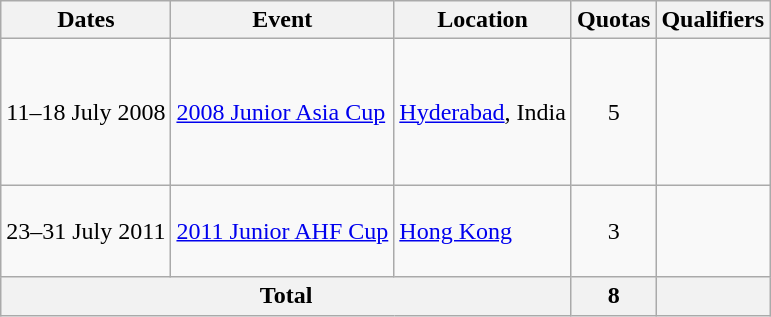<table class="wikitable">
<tr>
<th>Dates</th>
<th>Event</th>
<th>Location</th>
<th>Quotas</th>
<th>Qualifiers</th>
</tr>
<tr>
<td>11–18 July 2008</td>
<td><a href='#'>2008 Junior Asia Cup</a></td>
<td><a href='#'>Hyderabad</a>, India</td>
<td align=center>5</td>
<td><s></s><br><br><br><br><br></td>
</tr>
<tr>
<td>23–31 July 2011</td>
<td><a href='#'>2011 Junior AHF Cup</a></td>
<td><a href='#'>Hong Kong</a></td>
<td align=center>3</td>
<td><br><br><s></s><br></td>
</tr>
<tr>
<th colspan=3>Total</th>
<th>8</th>
<th></th>
</tr>
</table>
